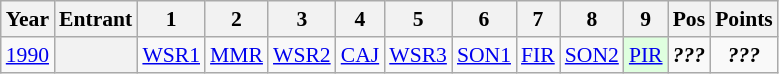<table class="wikitable" style="text-align:center; font-size:90%">
<tr>
<th>Year</th>
<th>Entrant</th>
<th>1</th>
<th>2</th>
<th>3</th>
<th>4</th>
<th>5</th>
<th>6</th>
<th>7</th>
<th>8</th>
<th>9</th>
<th>Pos</th>
<th>Points</th>
</tr>
<tr>
<td><a href='#'>1990</a></td>
<th></th>
<td><a href='#'>WSR1</a></td>
<td><a href='#'>MMR</a></td>
<td><a href='#'>WSR2</a></td>
<td><a href='#'>CAJ</a></td>
<td><a href='#'>WSR3</a></td>
<td><a href='#'>SON1</a></td>
<td><a href='#'>FIR</a></td>
<td><a href='#'>SON2</a></td>
<td style="background:#DFFFDF;"><a href='#'>PIR</a><br></td>
<td><strong><em>???</em></strong></td>
<td><strong><em>???</em></strong></td>
</tr>
</table>
